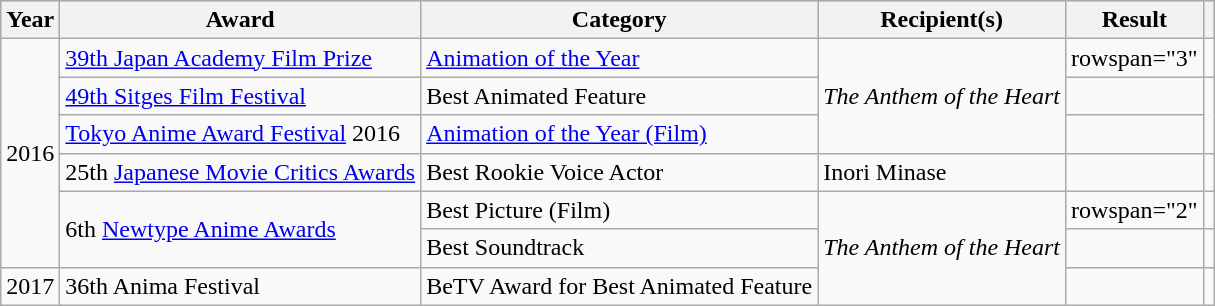<table class="wikitable sortable">
<tr style="background:#ccc; text-align:center;">
<th>Year</th>
<th>Award</th>
<th>Category</th>
<th>Recipient(s)</th>
<th>Result</th>
<th></th>
</tr>
<tr>
<td rowspan="6">2016</td>
<td><a href='#'>39th Japan Academy Film Prize</a></td>
<td><a href='#'>Animation of the Year</a></td>
<td rowspan="3"><em>The Anthem of the Heart</em></td>
<td>rowspan="3" </td>
<td></td>
</tr>
<tr>
<td><a href='#'>49th Sitges Film Festival</a></td>
<td>Best Animated Feature</td>
<td></td>
</tr>
<tr>
<td><a href='#'>Tokyo Anime Award Festival</a> 2016</td>
<td><a href='#'>Animation of the Year (Film)</a></td>
<td></td>
</tr>
<tr>
<td>25th <a href='#'>Japanese Movie Critics Awards</a></td>
<td>Best Rookie Voice Actor</td>
<td>Inori Minase</td>
<td></td>
<td></td>
</tr>
<tr>
<td rowspan="2">6th <a href='#'>Newtype Anime Awards</a></td>
<td>Best Picture (Film)</td>
<td rowspan="3"><em>The Anthem of the Heart</em></td>
<td>rowspan="2" </td>
<td></td>
</tr>
<tr>
<td>Best Soundtrack</td>
<td></td>
</tr>
<tr>
<td>2017</td>
<td>36th Anima Festival</td>
<td>BeTV Award for Best Animated Feature</td>
<td></td>
<td></td>
</tr>
</table>
